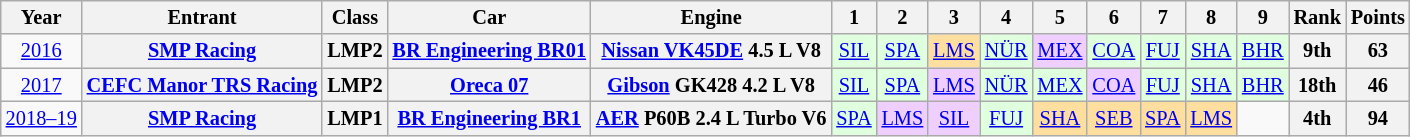<table class="wikitable" style="text-align:center; font-size:85%">
<tr>
<th>Year</th>
<th>Entrant</th>
<th>Class</th>
<th>Car</th>
<th>Engine</th>
<th>1</th>
<th>2</th>
<th>3</th>
<th>4</th>
<th>5</th>
<th>6</th>
<th>7</th>
<th>8</th>
<th>9</th>
<th>Rank</th>
<th>Points</th>
</tr>
<tr>
<td><a href='#'>2016</a></td>
<th nowrap><a href='#'>SMP Racing</a></th>
<th>LMP2</th>
<th nowrap><a href='#'>BR Engineering BR01</a></th>
<th nowrap><a href='#'>Nissan VK45DE</a> 4.5 L V8</th>
<td style="background:#DFFFDF;"><a href='#'>SIL</a><br></td>
<td style="background:#DFFFDF;"><a href='#'>SPA</a><br></td>
<td style="background:#FFDF9F;"><a href='#'>LMS</a><br></td>
<td style="background:#DFFFDF;"><a href='#'>NÜR</a><br></td>
<td style="background:#EFCFFF;"><a href='#'>MEX</a><br></td>
<td style="background:#DFFFDF;"><a href='#'>COA</a><br></td>
<td style="background:#DFFFDF;"><a href='#'>FUJ</a><br></td>
<td style="background:#DFFFDF;"><a href='#'>SHA</a><br></td>
<td style="background:#DFFFDF;"><a href='#'>BHR</a><br></td>
<th>9th</th>
<th>63</th>
</tr>
<tr>
<td><a href='#'>2017</a></td>
<th nowrap><a href='#'>CEFC Manor TRS Racing</a></th>
<th>LMP2</th>
<th nowrap><a href='#'>Oreca 07</a></th>
<th nowrap><a href='#'>Gibson</a> GK428 4.2 L V8</th>
<td style="background:#DFFFDF;"><a href='#'>SIL</a><br></td>
<td style="background:#DFFFDF;"><a href='#'>SPA</a><br></td>
<td style="background:#EFCFFF;"><a href='#'>LMS</a><br></td>
<td style="background:#DFFFDF;"><a href='#'>NÜR</a><br></td>
<td style="background:#DFFFDF;"><a href='#'>MEX</a><br></td>
<td style="background:#EFCFFF;"><a href='#'>COA</a><br></td>
<td style="background:#DFFFDF;"><a href='#'>FUJ</a><br></td>
<td style="background:#DFFFDF;"><a href='#'>SHA</a><br></td>
<td style="background:#DFFFDF;"><a href='#'>BHR</a><br></td>
<th>18th</th>
<th>46</th>
</tr>
<tr>
<td nowrap><a href='#'>2018–19</a></td>
<th nowrap><a href='#'>SMP Racing</a></th>
<th>LMP1</th>
<th nowrap><a href='#'>BR Engineering BR1</a></th>
<th nowrap><a href='#'>AER</a> P60B 2.4 L Turbo V6</th>
<td style="background:#DFFFDF;"><a href='#'>SPA</a><br></td>
<td style="background:#EFCFFF;"><a href='#'>LMS</a><br></td>
<td style="background:#EFCFFF;"><a href='#'>SIL</a><br></td>
<td style="background:#DFFFDF;"><a href='#'>FUJ</a><br></td>
<td style="background:#FFDF9F;"><a href='#'>SHA</a><br></td>
<td style="background:#FFDF9F;"><a href='#'>SEB</a><br></td>
<td style="background:#FFDF9F;"><a href='#'>SPA</a><br></td>
<td style="background:#FFDF9F;"><a href='#'>LMS</a><br></td>
<td></td>
<th>4th</th>
<th>94</th>
</tr>
</table>
